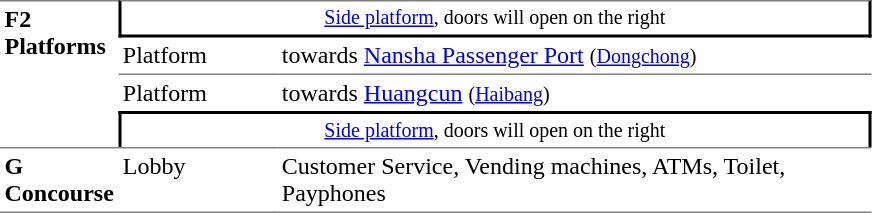<table table border=0 cellspacing=0 cellpadding=3>
<tr>
<td style="border-top:solid 1px gray;" rowspan=4 valign=top><strong>F2<br>Platforms</strong></td>
<td style="border-right:solid 2px black;border-left:solid 2px black;border-bottom:solid 2px black;border-top:solid 1px gray;font-size:smaller;text-align:center;" colspan=2><a href='#'>Side platform</a>, doors will open on the right</td>
</tr>
<tr>
<td style="border-bottom:solid 1px gray;" width=100>Platform </td>
<td style="border-bottom:solid 1px gray;" width=390>  towards <a href='#'>Nansha Passenger Port</a> <small>(<a href='#'>Dongchong</a>)</small></td>
</tr>
<tr>
<td>Platform </td>
<td>  towards <a href='#'>Huangcun</a> <small>(<a href='#'>Haibang</a>)</small> </td>
</tr>
<tr>
<td style="border-top:solid 2px black;border-right:solid 2px black;border-left:solid 2px black;font-size:smaller;text-align:center;" colspan=2><a href='#'>Side platform</a>, doors will open on the right</td>
</tr>
<tr>
<td style="border-bottom:solid 1px gray; border-top:solid 1px gray;" valign=top width=50><strong>G<br>Concourse</strong></td>
<td style="border-bottom:solid 1px gray; border-top:solid 1px gray;" valign=top width=100>Lobby</td>
<td style="border-bottom:solid 1px gray; border-top:solid 1px gray;" valign=top width=390>Customer Service, Vending machines, ATMs, Toilet, Payphones</td>
</tr>
</table>
